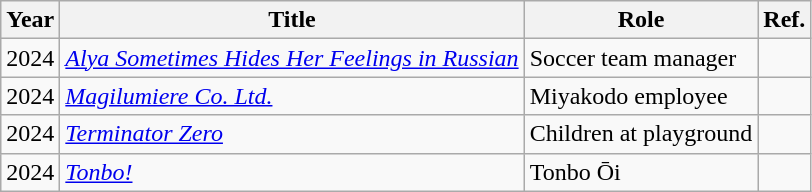<table class="wikitable">
<tr>
<th>Year</th>
<th>Title</th>
<th>Role</th>
<th>Ref.</th>
</tr>
<tr>
<td>2024</td>
<td><em><a href='#'>Alya Sometimes Hides Her Feelings in Russian</a></em></td>
<td>Soccer team manager</td>
<td></td>
</tr>
<tr>
<td>2024</td>
<td><em><a href='#'>Magilumiere Co. Ltd.</a></em></td>
<td>Miyakodo employee</td>
<td></td>
</tr>
<tr>
<td>2024</td>
<td><em><a href='#'>Terminator Zero</a></em></td>
<td>Children at playground</td>
<td></td>
</tr>
<tr>
<td>2024</td>
<td><em><a href='#'>Tonbo!</a></em></td>
<td>Tonbo Ōi</td>
<td></td>
</tr>
</table>
